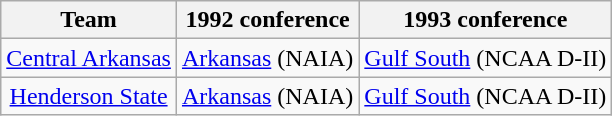<table class="wikitable sortable">
<tr>
<th>Team</th>
<th>1992 conference</th>
<th>1993 conference</th>
</tr>
<tr style="text-align:center;">
<td><a href='#'>Central Arkansas</a></td>
<td><a href='#'>Arkansas</a> (NAIA)</td>
<td><a href='#'>Gulf South</a> (NCAA D-II)</td>
</tr>
<tr style="text-align:center;">
<td><a href='#'>Henderson State</a></td>
<td><a href='#'>Arkansas</a> (NAIA)</td>
<td><a href='#'>Gulf South</a> (NCAA D-II)</td>
</tr>
</table>
